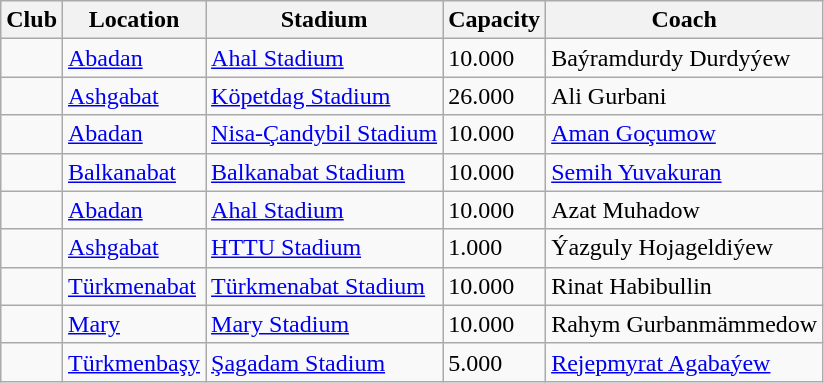<table class="wikitable sortable">
<tr>
<th>Club</th>
<th>Location</th>
<th>Stadium</th>
<th>Capacity</th>
<th>Coach</th>
</tr>
<tr --->
<td></td>
<td><a href='#'>Abadan</a></td>
<td><a href='#'>Ahal Stadium</a></td>
<td>10.000</td>
<td> Baýramdurdy Durdyýew</td>
</tr>
<tr --->
<td></td>
<td><a href='#'>Ashgabat</a></td>
<td><a href='#'>Köpetdag Stadium</a></td>
<td>26.000</td>
<td> Ali Gurbani</td>
</tr>
<tr --->
<td></td>
<td><a href='#'>Abadan</a></td>
<td><a href='#'>Nisa-Çandybil Stadium</a></td>
<td>10.000</td>
<td> <a href='#'>Aman Goçumow</a></td>
</tr>
<tr --->
<td></td>
<td><a href='#'>Balkanabat</a></td>
<td><a href='#'>Balkanabat Stadium</a></td>
<td>10.000</td>
<td> <a href='#'>Semih Yuvakuran</a></td>
</tr>
<tr --->
<td></td>
<td><a href='#'>Abadan</a></td>
<td><a href='#'>Ahal Stadium</a></td>
<td>10.000</td>
<td> Azat Muhadow</td>
</tr>
<tr --->
<td></td>
<td><a href='#'>Ashgabat</a></td>
<td><a href='#'>HTTU Stadium</a></td>
<td>1.000</td>
<td> Ýazguly Hojageldiýew</td>
</tr>
<tr --->
<td></td>
<td><a href='#'>Türkmenabat</a></td>
<td><a href='#'>Türkmenabat Stadium</a></td>
<td>10.000</td>
<td> Rinat Habibullin</td>
</tr>
<tr --->
<td></td>
<td><a href='#'>Mary</a></td>
<td><a href='#'>Mary Stadium</a></td>
<td>10.000</td>
<td> Rahym Gurbanmämmedow</td>
</tr>
<tr --->
<td></td>
<td><a href='#'>Türkmenbaşy</a></td>
<td><a href='#'>Şagadam Stadium</a></td>
<td>5.000</td>
<td> <a href='#'>Rejepmyrat Agabaýew</a></td>
</tr>
</table>
